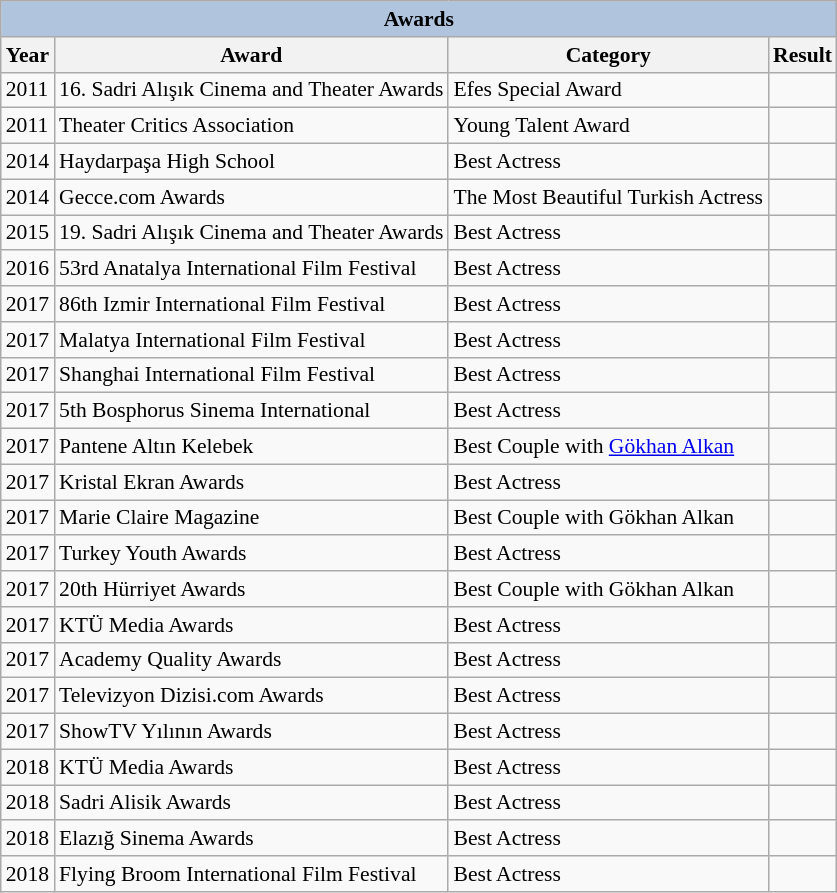<table class="wikitable" style="font-size:90%">
<tr>
<th colspan=5 style="background:LightSteelBlue">Awards</th>
</tr>
<tr>
<th>Year</th>
<th>Award</th>
<th>Category</th>
<th>Result</th>
</tr>
<tr>
<td>2011</td>
<td>16. Sadri Alışık Cinema and Theater Awards</td>
<td>Efes Special Award</td>
<td></td>
</tr>
<tr>
<td>2011</td>
<td>Theater Critics Association</td>
<td>Young Talent Award</td>
<td></td>
</tr>
<tr>
<td>2014</td>
<td>Haydarpaşa High School</td>
<td>Best Actress</td>
<td></td>
</tr>
<tr>
<td>2014</td>
<td>Gecce.com Awards</td>
<td>The Most Beautiful Turkish Actress</td>
<td></td>
</tr>
<tr>
<td>2015</td>
<td>19. Sadri Alışık Cinema and Theater Awards</td>
<td>Best Actress</td>
<td></td>
</tr>
<tr>
<td>2016</td>
<td>53rd Anatalya International Film Festival</td>
<td>Best Actress</td>
<td></td>
</tr>
<tr>
<td>2017</td>
<td>86th Izmir International Film Festival</td>
<td>Best Actress</td>
<td></td>
</tr>
<tr>
<td>2017</td>
<td>Malatya International Film Festival</td>
<td>Best Actress</td>
<td></td>
</tr>
<tr>
<td>2017</td>
<td>Shanghai International Film Festival</td>
<td>Best Actress</td>
<td></td>
</tr>
<tr>
<td>2017</td>
<td>5th Bosphorus Sinema International</td>
<td>Best Actress</td>
<td></td>
</tr>
<tr>
<td>2017</td>
<td>Pantene Altın Kelebek</td>
<td>Best Couple with <a href='#'>Gökhan Alkan</a></td>
<td></td>
</tr>
<tr>
<td>2017</td>
<td>Kristal Ekran Awards</td>
<td>Best Actress</td>
<td></td>
</tr>
<tr>
<td>2017</td>
<td>Marie Claire Magazine</td>
<td>Best Couple with Gökhan Alkan</td>
<td></td>
</tr>
<tr>
<td>2017</td>
<td>Turkey Youth Awards</td>
<td>Best Actress</td>
<td></td>
</tr>
<tr>
<td>2017</td>
<td>20th Hürriyet Awards</td>
<td>Best Couple with Gökhan Alkan</td>
<td></td>
</tr>
<tr>
<td>2017</td>
<td>KTÜ Media Awards</td>
<td>Best Actress</td>
<td></td>
</tr>
<tr>
<td>2017</td>
<td>Academy Quality Awards</td>
<td>Best Actress</td>
<td></td>
</tr>
<tr>
<td>2017</td>
<td>Televizyon Dizisi.com Awards</td>
<td>Best Actress</td>
<td></td>
</tr>
<tr>
<td>2017</td>
<td>ShowTV Yılının Awards</td>
<td>Best Actress</td>
<td></td>
</tr>
<tr>
<td>2018</td>
<td>KTÜ Media Awards</td>
<td>Best Actress</td>
<td></td>
</tr>
<tr>
<td>2018</td>
<td>Sadri Alisik Awards</td>
<td>Best Actress</td>
<td></td>
</tr>
<tr>
<td>2018</td>
<td>Elazığ Sinema Awards</td>
<td>Best Actress</td>
<td></td>
</tr>
<tr>
<td>2018</td>
<td>Flying Broom International Film Festival</td>
<td>Best Actress</td>
<td></td>
</tr>
</table>
